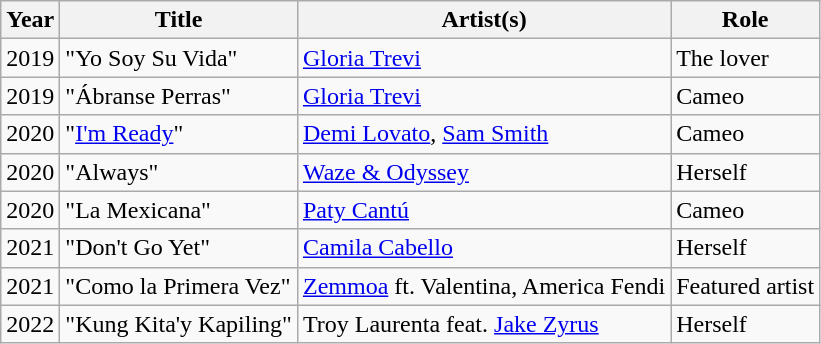<table class="wikitable">
<tr>
<th>Year</th>
<th>Title</th>
<th>Artist(s)</th>
<th>Role</th>
</tr>
<tr>
<td>2019</td>
<td>"Yo Soy Su Vida"</td>
<td><a href='#'>Gloria Trevi</a></td>
<td>The lover</td>
</tr>
<tr>
<td>2019</td>
<td>"Ábranse Perras"</td>
<td><a href='#'>Gloria Trevi</a></td>
<td>Cameo</td>
</tr>
<tr>
<td>2020</td>
<td>"<a href='#'>I'm Ready</a>"</td>
<td><a href='#'>Demi Lovato</a>, <a href='#'>Sam Smith</a></td>
<td>Cameo</td>
</tr>
<tr>
<td>2020</td>
<td>"Always"</td>
<td><a href='#'>Waze & Odyssey</a></td>
<td>Herself</td>
</tr>
<tr>
<td>2020</td>
<td>"La Mexicana"</td>
<td><a href='#'>Paty Cantú</a></td>
<td>Cameo</td>
</tr>
<tr>
<td>2021</td>
<td>"Don't Go Yet"</td>
<td><a href='#'>Camila Cabello</a></td>
<td>Herself</td>
</tr>
<tr>
<td>2021</td>
<td>"Como la Primera Vez"</td>
<td><a href='#'>Zemmoa</a> ft. Valentina, America Fendi</td>
<td>Featured artist</td>
</tr>
<tr>
<td>2022</td>
<td>"Kung Kita'y Kapiling"</td>
<td>Troy Laurenta feat. <a href='#'>Jake Zyrus</a></td>
<td>Herself</td>
</tr>
</table>
